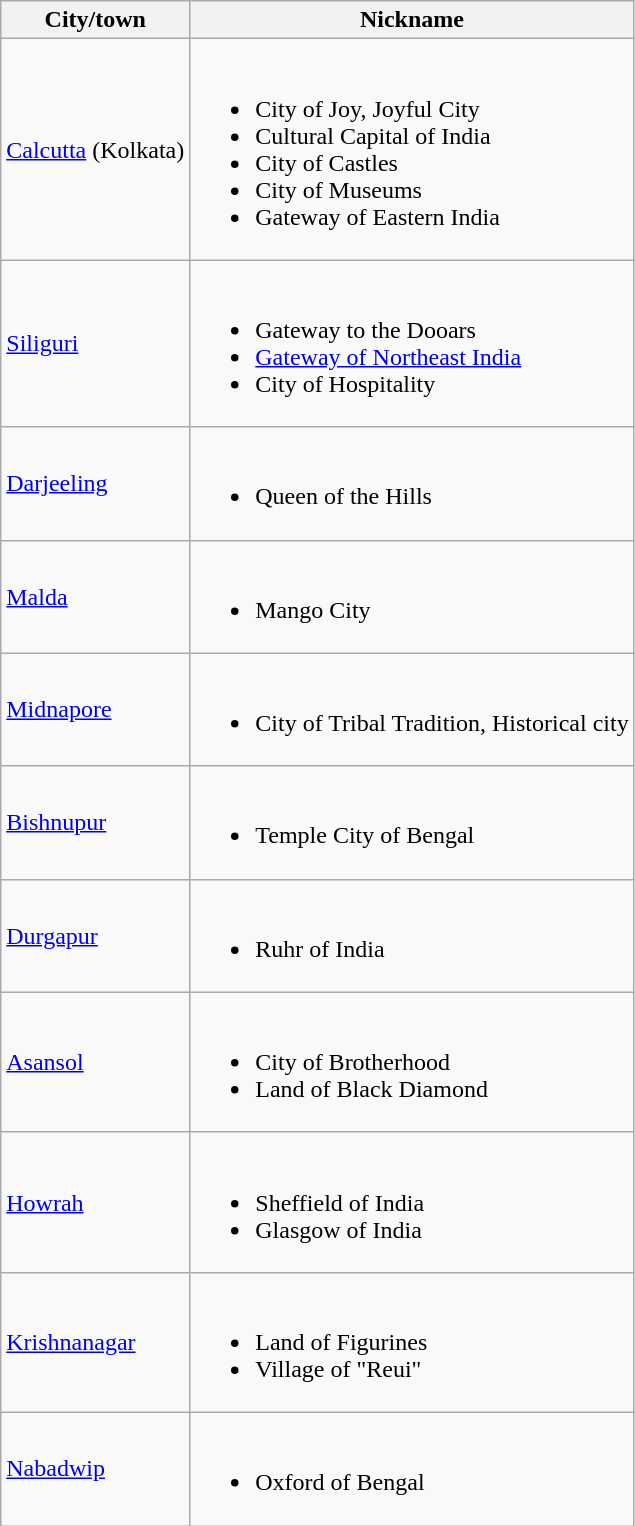<table class="wikitable sortable">
<tr>
<th>City/town</th>
<th>Nickname</th>
</tr>
<tr>
<td><a href='#'>Calcutta</a> (Kolkata)</td>
<td><br><ul><li>City of Joy, Joyful City</li><li>Cultural Capital of India</li><li>City of Castles</li><li>City of Museums</li><li>Gateway of Eastern India</li></ul></td>
</tr>
<tr>
<td><a href='#'>Siliguri</a></td>
<td><br><ul><li>Gateway to the Dooars</li><li><a href='#'>Gateway of Northeast India</a></li><li>City of Hospitality</li></ul></td>
</tr>
<tr>
<td><a href='#'>Darjeeling</a></td>
<td><br><ul><li>Queen of the Hills</li></ul></td>
</tr>
<tr>
<td><a href='#'>Malda</a></td>
<td><br><ul><li>Mango City</li></ul></td>
</tr>
<tr>
<td><a href='#'>Midnapore</a></td>
<td><br><ul><li>City of Tribal Tradition, Historical city</li></ul></td>
</tr>
<tr>
<td><a href='#'>Bishnupur</a></td>
<td><br><ul><li>Temple City of Bengal</li></ul></td>
</tr>
<tr>
<td><a href='#'>Durgapur</a></td>
<td><br><ul><li>Ruhr of India</li></ul></td>
</tr>
<tr>
<td><a href='#'>Asansol</a></td>
<td><br><ul><li>City of Brotherhood</li><li>Land of Black Diamond</li></ul></td>
</tr>
<tr>
<td><a href='#'>Howrah</a></td>
<td><br><ul><li>Sheffield of India</li><li>Glasgow of India</li></ul></td>
</tr>
<tr>
<td><a href='#'>Krishnanagar</a></td>
<td><br><ul><li>Land of Figurines</li><li>Village of "Reui"</li></ul></td>
</tr>
<tr>
<td><a href='#'>Nabadwip</a></td>
<td><br><ul><li>Oxford of Bengal</li></ul></td>
</tr>
</table>
